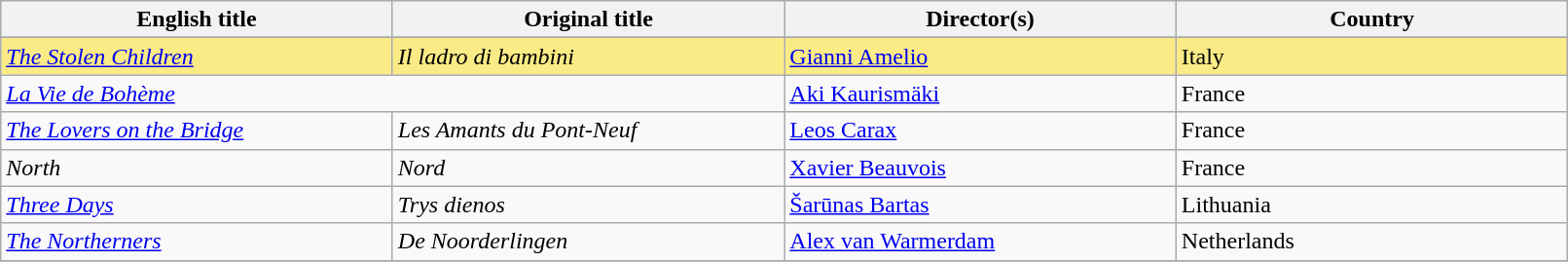<table class="sortable wikitable" width="85%" cellpadding="5">
<tr>
<th width="20%">English title</th>
<th width="20%">Original title</th>
<th width="20%">Director(s)</th>
<th width="20%">Country</th>
</tr>
<tr>
</tr>
<tr style="background:#FAEB86">
<td><em><a href='#'>The Stolen Children</a></em></td>
<td><em>Il ladro di bambini</em></td>
<td><a href='#'>Gianni Amelio</a></td>
<td>Italy</td>
</tr>
<tr>
<td colspan=2><em><a href='#'>La Vie de Bohème</a></em></td>
<td><a href='#'>Aki Kaurismäki</a></td>
<td>France</td>
</tr>
<tr>
<td><em><a href='#'>The Lovers on the Bridge</a></em></td>
<td><em>Les Amants du Pont-Neuf</em></td>
<td><a href='#'>Leos Carax</a></td>
<td>France</td>
</tr>
<tr>
<td><em>North</em></td>
<td><em>Nord</em></td>
<td><a href='#'>Xavier Beauvois</a></td>
<td>France</td>
</tr>
<tr>
<td><em><a href='#'>Three Days</a></em></td>
<td><em>Trys dienos</em></td>
<td><a href='#'>Šarūnas Bartas</a></td>
<td>Lithuania</td>
</tr>
<tr>
<td><em><a href='#'>The Northerners</a></em></td>
<td><em>De Noorderlingen</em></td>
<td><a href='#'>Alex van Warmerdam</a></td>
<td>Netherlands</td>
</tr>
<tr>
</tr>
</table>
